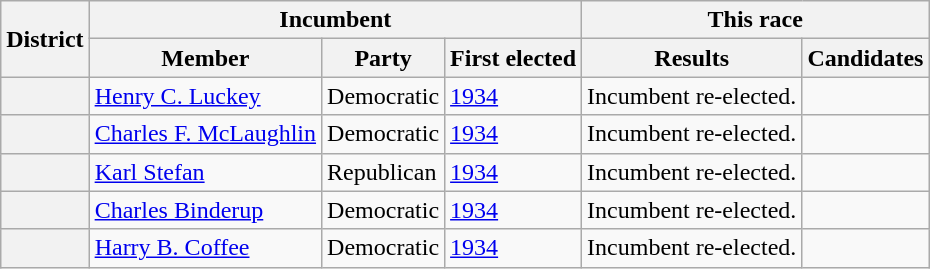<table class=wikitable>
<tr>
<th rowspan=2>District</th>
<th colspan=3>Incumbent</th>
<th colspan=2>This race</th>
</tr>
<tr>
<th>Member</th>
<th>Party</th>
<th>First elected</th>
<th>Results</th>
<th>Candidates</th>
</tr>
<tr>
<th></th>
<td><a href='#'>Henry C. Luckey</a></td>
<td>Democratic</td>
<td><a href='#'>1934</a></td>
<td>Incumbent re-elected.</td>
<td nowrap></td>
</tr>
<tr>
<th></th>
<td><a href='#'>Charles F. McLaughlin</a></td>
<td>Democratic</td>
<td><a href='#'>1934</a></td>
<td>Incumbent re-elected.</td>
<td nowrap></td>
</tr>
<tr>
<th></th>
<td><a href='#'>Karl Stefan</a></td>
<td>Republican</td>
<td><a href='#'>1934</a></td>
<td>Incumbent re-elected.</td>
<td nowrap></td>
</tr>
<tr>
<th></th>
<td><a href='#'>Charles Binderup</a></td>
<td>Democratic</td>
<td><a href='#'>1934</a></td>
<td>Incumbent re-elected.</td>
<td nowrap></td>
</tr>
<tr>
<th></th>
<td><a href='#'>Harry B. Coffee</a></td>
<td>Democratic</td>
<td><a href='#'>1934</a></td>
<td>Incumbent re-elected.</td>
<td nowrap></td>
</tr>
</table>
